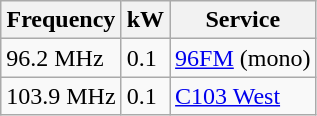<table class="wikitable sortable">
<tr>
<th>Frequency</th>
<th>kW</th>
<th>Service</th>
</tr>
<tr>
<td>96.2 MHz</td>
<td>0.1</td>
<td><a href='#'>96FM</a> (mono)</td>
</tr>
<tr>
<td>103.9 MHz</td>
<td>0.1</td>
<td><a href='#'>C103 West</a></td>
</tr>
</table>
